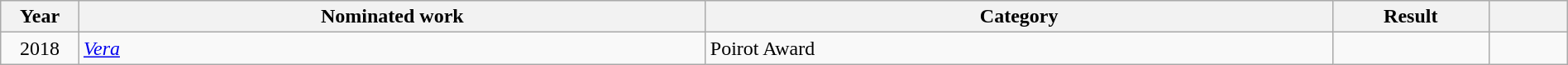<table class="wikitable" style="width:100%;">
<tr>
<th width=5%>Year</th>
<th style="width:40%;">Nominated work</th>
<th style="width:40%;">Category</th>
<th style="width:10%;">Result</th>
<th width=5%></th>
</tr>
<tr>
<td style="text-align:center;">2018</td>
<td style="text-align:left;"><em><a href='#'>Vera</a></em></td>
<td>Poirot Award</td>
<td></td>
<td style="text-align:center;"></td>
</tr>
</table>
